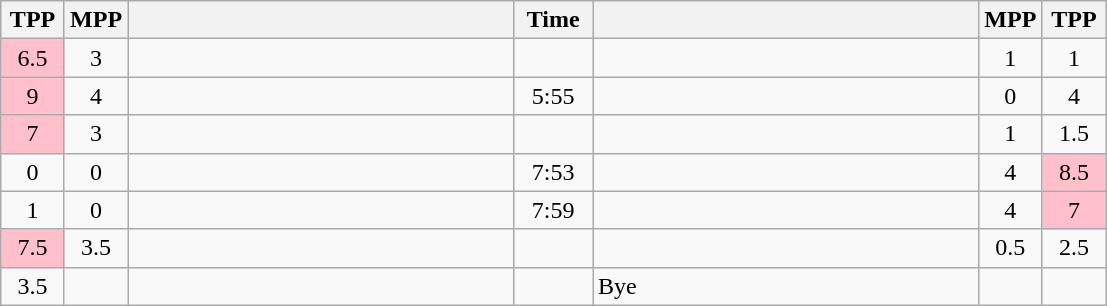<table class="wikitable" style="text-align: center;" |>
<tr>
<th width="35">TPP</th>
<th width="35">MPP</th>
<th width="250"></th>
<th width="45">Time</th>
<th width="250"></th>
<th width="35">MPP</th>
<th width="35">TPP</th>
</tr>
<tr>
<td bgcolor=pink>6.5</td>
<td>3</td>
<td style="text-align:left;"></td>
<td></td>
<td style="text-align:left;"><strong></strong></td>
<td>1</td>
<td>1</td>
</tr>
<tr>
<td bgcolor=pink>9</td>
<td>4</td>
<td style="text-align:left;"></td>
<td>5:55</td>
<td style="text-align:left;"><strong></strong></td>
<td>0</td>
<td>4</td>
</tr>
<tr>
<td bgcolor=pink>7</td>
<td>3</td>
<td style="text-align:left;"></td>
<td></td>
<td style="text-align:left;"><strong></strong></td>
<td>1</td>
<td>1.5</td>
</tr>
<tr>
<td>0</td>
<td>0</td>
<td style="text-align:left;"><strong></strong></td>
<td>7:53</td>
<td style="text-align:left;"></td>
<td>4</td>
<td bgcolor=pink>8.5</td>
</tr>
<tr>
<td>1</td>
<td>0</td>
<td style="text-align:left;"><strong></strong></td>
<td>7:59</td>
<td style="text-align:left;"></td>
<td>4</td>
<td bgcolor=pink>7</td>
</tr>
<tr>
<td bgcolor=pink>7.5</td>
<td>3.5</td>
<td style="text-align:left;"></td>
<td></td>
<td style="text-align:left;"><strong></strong></td>
<td>0.5</td>
<td>2.5</td>
</tr>
<tr>
<td>3.5</td>
<td></td>
<td style="text-align:left;"><strong></strong></td>
<td></td>
<td style="text-align:left;">Bye</td>
<td></td>
<td></td>
</tr>
</table>
